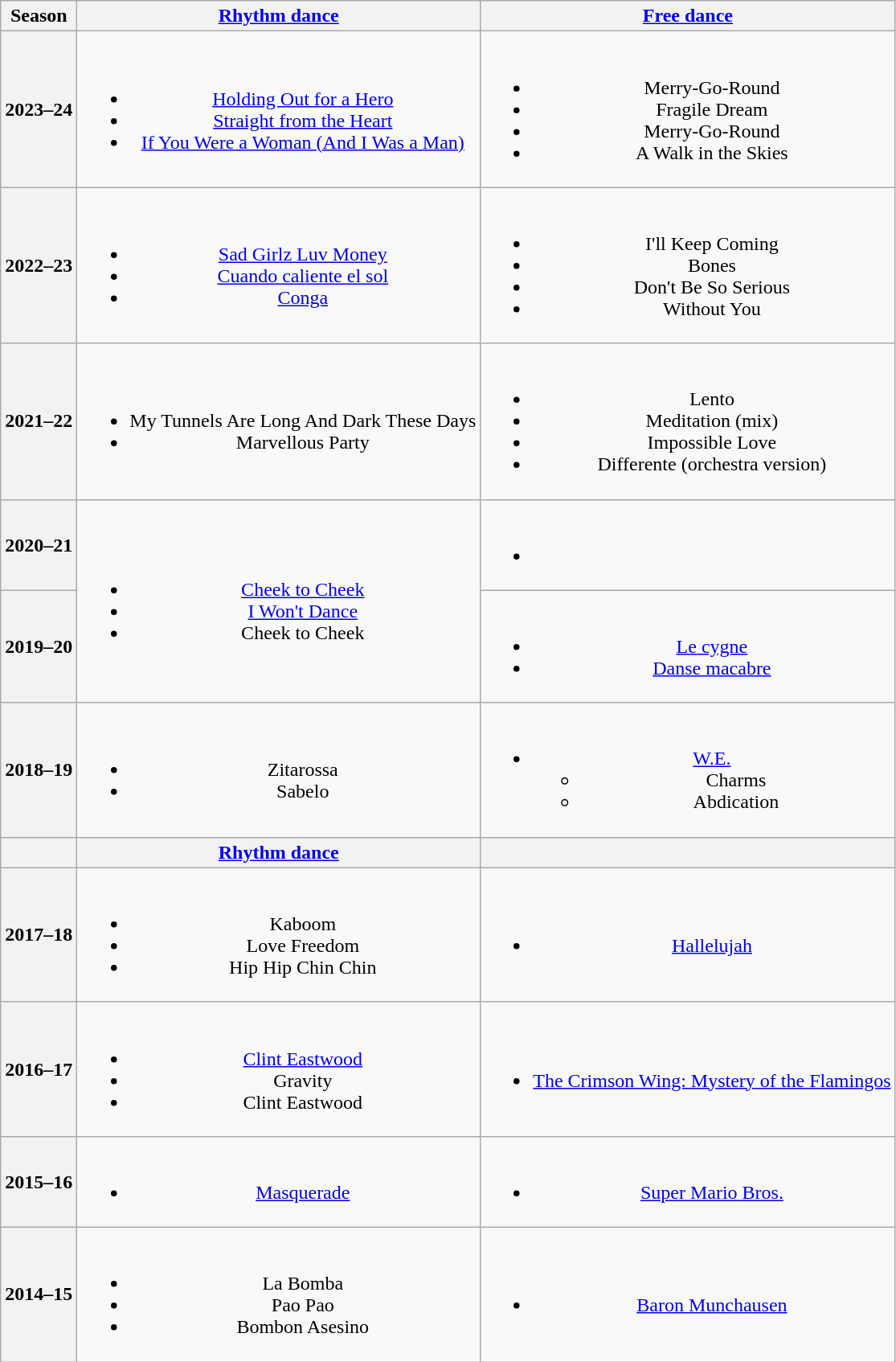<table class=wikitable style=text-align:center>
<tr>
<th>Season</th>
<th><a href='#'>Rhythm dance</a></th>
<th><a href='#'>Free dance</a></th>
</tr>
<tr>
<th>2023–24 <br> </th>
<td><br><ul><li><a href='#'>Holding Out for a Hero</a><br></li><li><a href='#'>Straight from the Heart</a><br></li><li><a href='#'>If You Were a Woman (And I Was a Man)</a> <br></li></ul></td>
<td><br><ul><li>Merry-Go-Round <br> </li><li>Fragile Dream <br> </li><li>Merry-Go-Round</li><li>A Walk in the Skies <br></li></ul></td>
</tr>
<tr>
<th>2022–23 <br> </th>
<td><br><ul><li> <a href='#'>Sad Girlz Luv Money</a><br></li><li> <a href='#'>Cuando caliente el sol</a><br></li><li> <a href='#'> Conga</a> <br></li></ul></td>
<td><br><ul><li>I'll Keep Coming</li><li>Bones</li><li>Don't Be So Serious</li><li>Without You <br></li></ul></td>
</tr>
<tr>
<th>2021–22 <br> </th>
<td><br><ul><li>My Tunnels Are Long And Dark These Days <br></li><li>Marvellous Party <br></li></ul></td>
<td><br><ul><li>Lento <br></li><li>Meditation (mix)</li><li>Impossible Love <br></li><li>Differente (orchestra version) <br></li></ul></td>
</tr>
<tr>
<th>2020–21</th>
<td rowspan=2><br><ul><li> <a href='#'>Cheek to Cheek</a></li><li> <a href='#'>I Won't Dance</a></li><li> Cheek to Cheek <br></li></ul></td>
<td><br><ul><li></li></ul></td>
</tr>
<tr>
<th>2019–20 <br> </th>
<td><br><ul><li><a href='#'>Le cygne</a> <br></li><li><a href='#'>Danse macabre</a> <br></li></ul></td>
</tr>
<tr>
<th>2018–19 <br> </th>
<td><br><ul><li> Zitarossa <br></li><li> Sabelo <br></li></ul></td>
<td><br><ul><li><a href='#'>W.E.</a> <br><ul><li>Charms</li><li>Abdication</li></ul></li></ul></td>
</tr>
<tr>
<th></th>
<th><a href='#'>Rhythm dance</a></th>
<th></th>
</tr>
<tr>
<th>2017–18 <br> </th>
<td><br><ul><li> Kaboom <br></li><li> Love Freedom <br></li><li> Hip Hip Chin Chin <br></li></ul></td>
<td><br><ul><li><a href='#'>Hallelujah</a> <br></li></ul></td>
</tr>
<tr>
<th>2016–17 <br> </th>
<td><br><ul><li> <a href='#'>Clint Eastwood</a> <br></li><li> Gravity <br></li><li> Clint Eastwood <br></li></ul></td>
<td><br><ul><li><a href='#'>The Crimson Wing: Mystery of the Flamingos</a> <br></li></ul></td>
</tr>
<tr>
<th>2015–16 <br> </th>
<td><br><ul><li> <a href='#'>Masquerade</a> <br></li></ul></td>
<td><br><ul><li><a href='#'>Super Mario Bros.</a> <br></li></ul></td>
</tr>
<tr>
<th>2014–15 <br> </th>
<td><br><ul><li> La Bomba</li><li> Pao Pao</li><li> Bombon Asesino</li></ul></td>
<td><br><ul><li><a href='#'>Baron Munchausen</a> <br></li></ul></td>
</tr>
</table>
